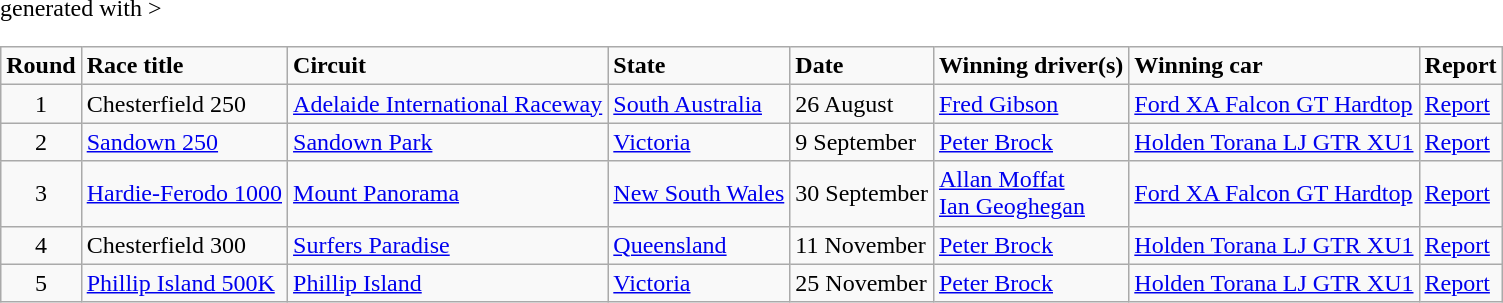<table class="wikitable" <hiddentext>generated with >
<tr style="font-weight:bold">
<td height="14" align="center">Round</td>
<td>Race title</td>
<td>Circuit</td>
<td>State</td>
<td>Date</td>
<td>Winning driver(s)</td>
<td>Winning car</td>
<td>Report</td>
</tr>
<tr>
<td height="14" align="center">1</td>
<td>Chesterfield 250</td>
<td><a href='#'>Adelaide International Raceway</a></td>
<td><a href='#'>South Australia</a></td>
<td>26 August</td>
<td> <a href='#'>Fred Gibson</a></td>
<td><a href='#'>Ford XA Falcon GT Hardtop</a></td>
<td><a href='#'>Report</a></td>
</tr>
<tr>
<td height="14" align="center">2</td>
<td><a href='#'>Sandown 250</a></td>
<td><a href='#'>Sandown Park</a></td>
<td><a href='#'>Victoria</a></td>
<td>9 September</td>
<td> <a href='#'>Peter Brock</a></td>
<td><a href='#'>Holden Torana LJ GTR XU1</a></td>
<td><a href='#'>Report</a></td>
</tr>
<tr>
<td height="14" align="center">3</td>
<td><a href='#'>Hardie-Ferodo 1000</a></td>
<td><a href='#'>Mount Panorama</a></td>
<td><a href='#'>New South Wales</a></td>
<td>30 September</td>
<td> <a href='#'>Allan Moffat</a><br> <a href='#'>Ian Geoghegan</a></td>
<td><a href='#'>Ford XA Falcon GT Hardtop</a></td>
<td><a href='#'>Report</a></td>
</tr>
<tr>
<td height="14" align="center">4</td>
<td>Chesterfield 300</td>
<td><a href='#'>Surfers Paradise</a></td>
<td><a href='#'>Queensland</a></td>
<td>11 November</td>
<td> <a href='#'>Peter Brock</a></td>
<td><a href='#'>Holden Torana LJ GTR XU1</a></td>
<td><a href='#'>Report</a></td>
</tr>
<tr>
<td height="14" align="center">5</td>
<td><a href='#'>Phillip Island 500K</a></td>
<td><a href='#'>Phillip Island</a></td>
<td><a href='#'>Victoria</a></td>
<td>25 November</td>
<td> <a href='#'>Peter Brock</a></td>
<td><a href='#'>Holden Torana LJ GTR XU1</a></td>
<td><a href='#'>Report</a></td>
</tr>
</table>
